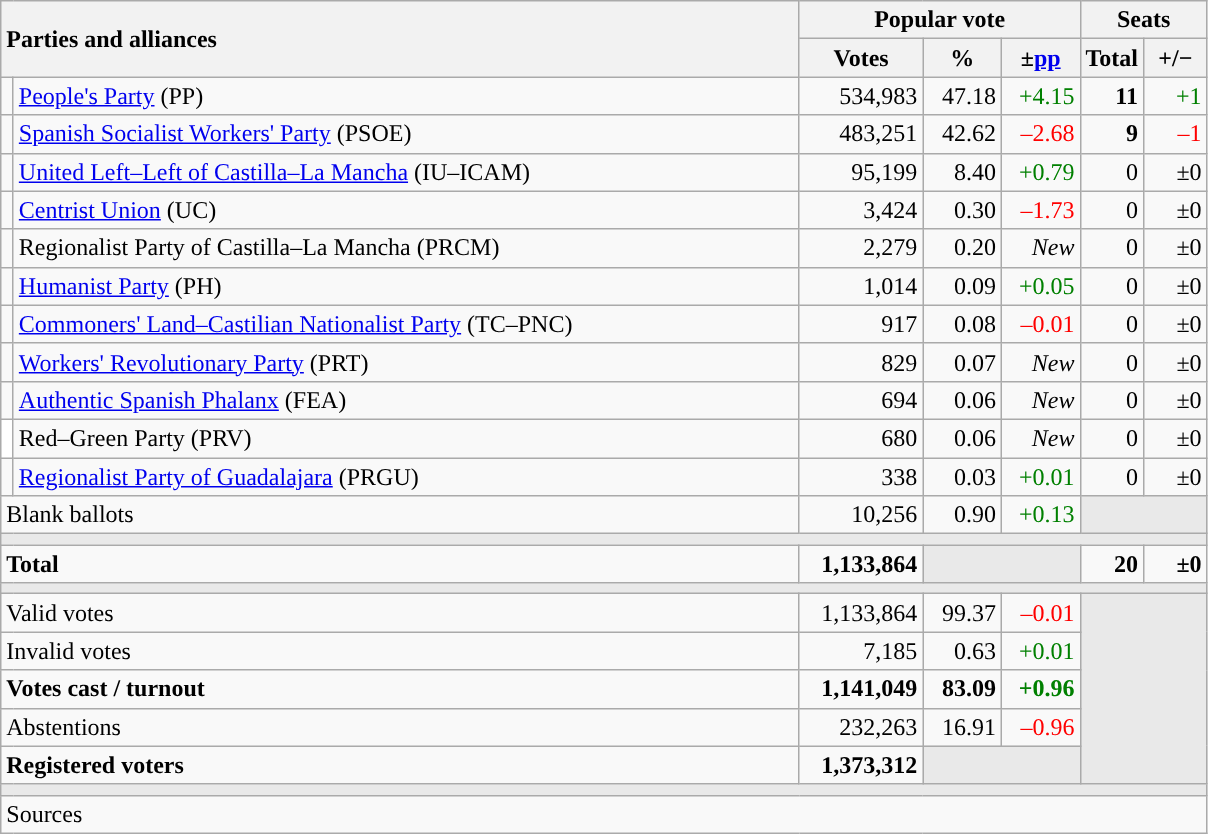<table class="wikitable" style="text-align:right;">
<tr>
<th style="text-align:left;" rowspan="2" colspan="2" width="525">Parties and alliances</th>
<th colspan="3">Popular vote</th>
<th colspan="2">Seats</th>
</tr>
<tr>
<th width="75">Votes</th>
<th width="45">%</th>
<th width="45">±<a href='#'>pp</a></th>
<th width="35">Total</th>
<th width="35">+/−</th>
</tr>
<tr>
<td width="1" style="color:inherit;background:"></td>
<td align="left"><a href='#'>People's Party</a> (PP)</td>
<td>534,983</td>
<td>47.18</td>
<td style="color:green;">+4.15</td>
<td><strong>11</strong></td>
<td style="color:green;">+1</td>
</tr>
<tr>
<td style="color:inherit;background:"></td>
<td align="left"><a href='#'>Spanish Socialist Workers' Party</a> (PSOE)</td>
<td>483,251</td>
<td>42.62</td>
<td style="color:red;">–2.68</td>
<td><strong>9</strong></td>
<td style="color:red;">–1</td>
</tr>
<tr>
<td style="color:inherit;background:"></td>
<td align="left"><a href='#'>United Left–Left of Castilla–La Mancha</a> (IU–ICAM)</td>
<td>95,199</td>
<td>8.40</td>
<td style="color:green;">+0.79</td>
<td>0</td>
<td>±0</td>
</tr>
<tr>
<td style="color:inherit;background:"></td>
<td align="left"><a href='#'>Centrist Union</a> (UC)</td>
<td>3,424</td>
<td>0.30</td>
<td style="color:red;">–1.73</td>
<td>0</td>
<td>±0</td>
</tr>
<tr>
<td style="color:inherit;background:"></td>
<td align="left">Regionalist Party of Castilla–La Mancha (PRCM)</td>
<td>2,279</td>
<td>0.20</td>
<td><em>New</em></td>
<td>0</td>
<td>±0</td>
</tr>
<tr>
<td style="color:inherit;background:"></td>
<td align="left"><a href='#'>Humanist Party</a> (PH)</td>
<td>1,014</td>
<td>0.09</td>
<td style="color:green;">+0.05</td>
<td>0</td>
<td>±0</td>
</tr>
<tr>
<td style="color:inherit;background:"></td>
<td align="left"><a href='#'>Commoners' Land–Castilian Nationalist Party</a> (TC–PNC)</td>
<td>917</td>
<td>0.08</td>
<td style="color:red;">–0.01</td>
<td>0</td>
<td>±0</td>
</tr>
<tr>
<td style="color:inherit;background:"></td>
<td align="left"><a href='#'>Workers' Revolutionary Party</a> (PRT)</td>
<td>829</td>
<td>0.07</td>
<td><em>New</em></td>
<td>0</td>
<td>±0</td>
</tr>
<tr>
<td style="color:inherit;background:"></td>
<td align="left"><a href='#'>Authentic Spanish Phalanx</a> (FEA)</td>
<td>694</td>
<td>0.06</td>
<td><em>New</em></td>
<td>0</td>
<td>±0</td>
</tr>
<tr>
<td bgcolor="white"></td>
<td align="left">Red–Green Party (PRV)</td>
<td>680</td>
<td>0.06</td>
<td><em>New</em></td>
<td>0</td>
<td>±0</td>
</tr>
<tr>
<td style="color:inherit;background:"></td>
<td align="left"><a href='#'>Regionalist Party of Guadalajara</a> (PRGU)</td>
<td>338</td>
<td>0.03</td>
<td style="color:green;">+0.01</td>
<td>0</td>
<td>±0</td>
</tr>
<tr>
<td align="left" colspan="2">Blank ballots</td>
<td>10,256</td>
<td>0.90</td>
<td style="color:green;">+0.13</td>
<td bgcolor="#E9E9E9" colspan="2"></td>
</tr>
<tr>
<td colspan="7" bgcolor="#E9E9E9"></td>
</tr>
<tr style="font-weight:bold;">
<td align="left" colspan="2">Total</td>
<td>1,133,864</td>
<td bgcolor="#E9E9E9" colspan="2"></td>
<td>20</td>
<td>±0</td>
</tr>
<tr>
<td colspan="7" bgcolor="#E9E9E9"></td>
</tr>
<tr>
<td align="left" colspan="2">Valid votes</td>
<td>1,133,864</td>
<td>99.37</td>
<td style="color:red;">–0.01</td>
<td bgcolor="#E9E9E9" colspan="2" rowspan="5"></td>
</tr>
<tr>
<td align="left" colspan="2">Invalid votes</td>
<td>7,185</td>
<td>0.63</td>
<td style="color:green;">+0.01</td>
</tr>
<tr style="font-weight:bold;">
<td align="left" colspan="2">Votes cast / turnout</td>
<td>1,141,049</td>
<td>83.09</td>
<td style="color:green;">+0.96</td>
</tr>
<tr>
<td align="left" colspan="2">Abstentions</td>
<td>232,263</td>
<td>16.91</td>
<td style="color:red;">–0.96</td>
</tr>
<tr style="font-weight:bold;">
<td align="left" colspan="2">Registered voters</td>
<td>1,373,312</td>
<td bgcolor="#E9E9E9" colspan="2"></td>
</tr>
<tr>
<td colspan="7" bgcolor="#E9E9E9"></td>
</tr>
<tr>
<td align="left" colspan="7">Sources</td>
</tr>
</table>
